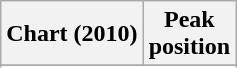<table class="wikitable sortable">
<tr>
<th>Chart (2010)</th>
<th>Peak<br>position</th>
</tr>
<tr>
</tr>
<tr>
</tr>
<tr>
</tr>
<tr>
</tr>
</table>
